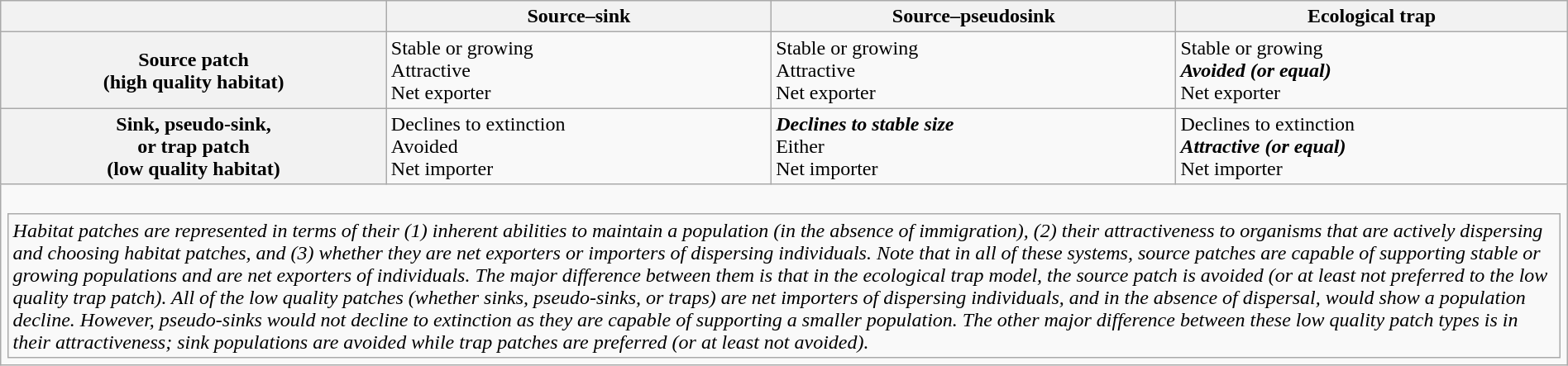<table class="wikitable" style="margin: 1em auto 1em auto">
<tr>
<th></th>
<th>Source–sink</th>
<th>Source–pseudosink</th>
<th>Ecological trap</th>
</tr>
<tr>
<th>Source patch<br> (high quality habitat)</th>
<td>Stable or growing<br> Attractive<br> Net exporter</td>
<td>Stable or growing<br> Attractive<br> Net exporter</td>
<td>Stable or growing<br> <strong><em>Avoided (or equal)</em></strong><br> Net exporter</td>
</tr>
<tr>
<th>Sink, pseudo-sink,<br> or trap patch<br> (low quality habitat)</th>
<td>Declines to extinction<br> Avoided<br> Net importer</td>
<td><strong><em>Declines to stable size</em></strong><br> Either<br> Net importer</td>
<td>Declines to extinction<br> <strong><em>Attractive (or equal)</em></strong><br> Net importer</td>
</tr>
<tr>
<td colspan="4"><br><table>
<tr>
<td><em>Habitat patches are represented in terms of their (1) inherent abilities to maintain a population (in the absence of immigration), (2) their attractiveness to organisms that are actively dispersing and choosing habitat patches, and (3) whether they are net exporters or importers of dispersing individuals.  Note that in all of these systems, source patches are capable of supporting stable or growing populations and are net exporters of individuals.  The major difference between them is that in the ecological trap model, the source patch is avoided (or at least not preferred to the low quality trap patch).  All of the low quality patches (whether sinks, pseudo-sinks, or traps) are net importers of dispersing individuals, and in the absence of dispersal, would show a population decline.  However, pseudo-sinks would not decline to extinction as they are capable of supporting a smaller population.  The other major difference between these low quality patch types is in their attractiveness; sink populations are avoided while trap patches are preferred (or at least not avoided).</em></td>
</tr>
</table>
</td>
</tr>
</table>
